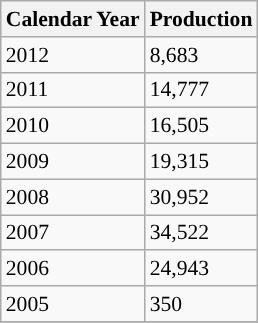<table class="wikitable" style="font-size:90%;">
<tr>
<th>Calendar Year</th>
<th>Production</th>
</tr>
<tr>
<td>2012</td>
<td>8,683</td>
</tr>
<tr>
<td>2011</td>
<td>14,777</td>
</tr>
<tr>
<td>2010</td>
<td>16,505</td>
</tr>
<tr>
<td>2009</td>
<td>19,315</td>
</tr>
<tr>
<td>2008</td>
<td>30,952</td>
</tr>
<tr>
<td>2007</td>
<td>34,522</td>
</tr>
<tr>
<td>2006</td>
<td>24,943</td>
</tr>
<tr>
<td>2005</td>
<td>350</td>
</tr>
<tr>
</tr>
</table>
